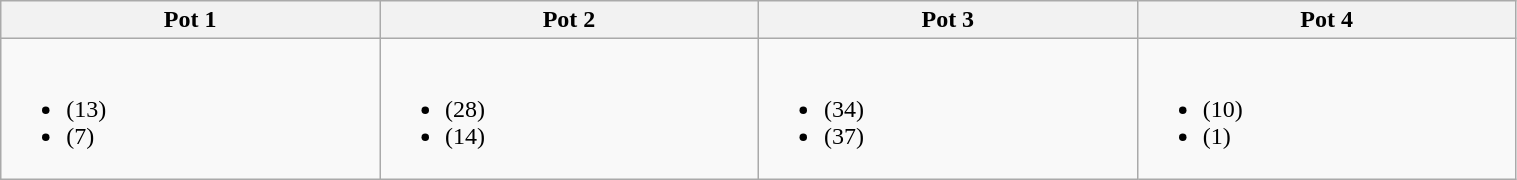<table class="wikitable" width="80%">
<tr>
<th width=20%>Pot 1</th>
<th width=20%>Pot 2</th>
<th width=20%>Pot 3</th>
<th width=20%>Pot 4</th>
</tr>
<tr>
<td><br><ul><li> (13)</li><li> (7)</li></ul></td>
<td><br><ul><li> (28)</li><li> (14)</li></ul></td>
<td><br><ul><li> (34)</li><li> (37)</li></ul></td>
<td><br><ul><li> (10)</li><li> (1)</li></ul></td>
</tr>
</table>
